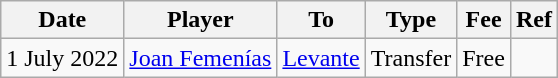<table class="wikitable">
<tr>
<th>Date</th>
<th>Player</th>
<th>To</th>
<th>Type</th>
<th>Fee</th>
<th>Ref</th>
</tr>
<tr>
<td>1 July 2022</td>
<td> <a href='#'>Joan Femenías</a></td>
<td><a href='#'>Levante</a></td>
<td align=center>Transfer</td>
<td align=center>Free</td>
<td align=center></td>
</tr>
</table>
